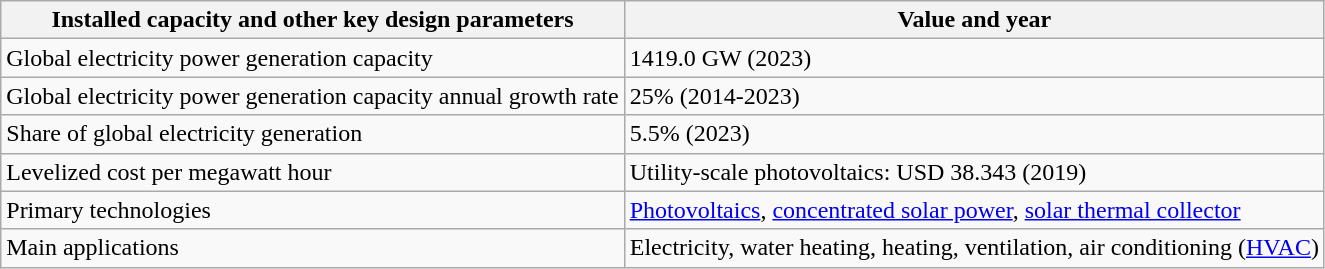<table class="wikitable">
<tr>
<th>Installed capacity and other key design parameters</th>
<th>Value and year</th>
</tr>
<tr>
<td>Global electricity power generation capacity</td>
<td>1419.0 GW (2023)</td>
</tr>
<tr>
<td>Global electricity power generation capacity annual growth rate</td>
<td>25% (2014-2023)</td>
</tr>
<tr>
<td>Share of global electricity generation</td>
<td>5.5% (2023)</td>
</tr>
<tr>
<td>Levelized cost per megawatt hour</td>
<td>Utility-scale photovoltaics: USD 38.343 (2019)</td>
</tr>
<tr>
<td>Primary technologies</td>
<td><a href='#'>Photovoltaics</a>, <a href='#'>concentrated solar power</a>, <a href='#'>solar thermal collector</a></td>
</tr>
<tr>
<td>Main applications</td>
<td>Electricity, water heating, heating, ventilation, air conditioning (<a href='#'>HVAC</a>)</td>
</tr>
</table>
